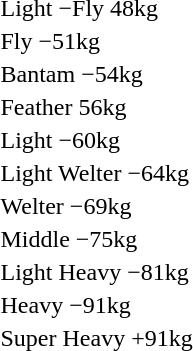<table>
<tr>
<td>Light −Fly 48kg</td>
<td></td>
<td></td>
<td><br></td>
</tr>
<tr>
<td>Fly −51kg</td>
<td></td>
<td></td>
<td><br></td>
</tr>
<tr>
<td>Bantam −54kg</td>
<td></td>
<td></td>
<td><br></td>
</tr>
<tr>
<td>Feather 56kg</td>
<td></td>
<td></td>
<td><br></td>
</tr>
<tr>
<td>Light −60kg</td>
<td></td>
<td></td>
<td><br></td>
</tr>
<tr>
<td>Light Welter −64kg</td>
<td></td>
<td></td>
<td><br></td>
</tr>
<tr>
<td>Welter −69kg</td>
<td></td>
<td></td>
<td><br></td>
</tr>
<tr>
<td>Middle −75kg</td>
<td></td>
<td></td>
<td><br></td>
</tr>
<tr>
<td>Light Heavy −81kg</td>
<td></td>
<td></td>
<td><br></td>
</tr>
<tr>
<td>Heavy −91kg</td>
<td></td>
<td></td>
<td><br></td>
</tr>
<tr>
<td>Super Heavy +91kg</td>
<td></td>
<td></td>
<td><br></td>
</tr>
<tr>
</tr>
</table>
